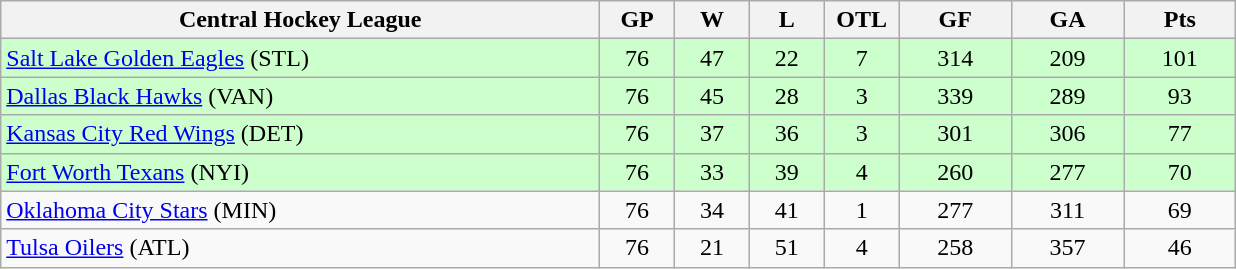<table class="wikitable">
<tr>
<th width="40%" bgcolor="#e0e0e0">Central Hockey League</th>
<th width="5%" bgcolor="#e0e0e0">GP</th>
<th width="5%" bgcolor="#e0e0e0">W</th>
<th width="5%" bgcolor="#e0e0e0">L</th>
<th width="5%" bgcolor="#e0e0e0">OTL</th>
<th width="7.5%" bgcolor="#e0e0e0">GF</th>
<th width="7.5%" bgcolor="#e0e0e0">GA</th>
<th width="7.5%" bgcolor="#e0e0e0">Pts</th>
</tr>
<tr align="center" bgcolor="#CCFFCC">
<td align="left"><a href='#'>Salt Lake Golden Eagles</a> (STL)</td>
<td>76</td>
<td>47</td>
<td>22</td>
<td>7</td>
<td>314</td>
<td>209</td>
<td>101</td>
</tr>
<tr align="center" bgcolor="#CCFFCC">
<td align="left"><a href='#'>Dallas Black Hawks</a> (VAN)</td>
<td>76</td>
<td>45</td>
<td>28</td>
<td>3</td>
<td>339</td>
<td>289</td>
<td>93</td>
</tr>
<tr align="center" bgcolor="#CCFFCC">
<td align="left"><a href='#'>Kansas City Red Wings</a> (DET)</td>
<td>76</td>
<td>37</td>
<td>36</td>
<td>3</td>
<td>301</td>
<td>306</td>
<td>77</td>
</tr>
<tr align="center" bgcolor="#CCFFCC">
<td align="left"><a href='#'>Fort Worth Texans</a> (NYI)</td>
<td>76</td>
<td>33</td>
<td>39</td>
<td>4</td>
<td>260</td>
<td>277</td>
<td>70</td>
</tr>
<tr align="center">
<td align="left"><a href='#'>Oklahoma City Stars</a> (MIN)</td>
<td>76</td>
<td>34</td>
<td>41</td>
<td>1</td>
<td>277</td>
<td>311</td>
<td>69</td>
</tr>
<tr align="center">
<td align="left"><a href='#'>Tulsa Oilers</a> (ATL)</td>
<td>76</td>
<td>21</td>
<td>51</td>
<td>4</td>
<td>258</td>
<td>357</td>
<td>46</td>
</tr>
</table>
